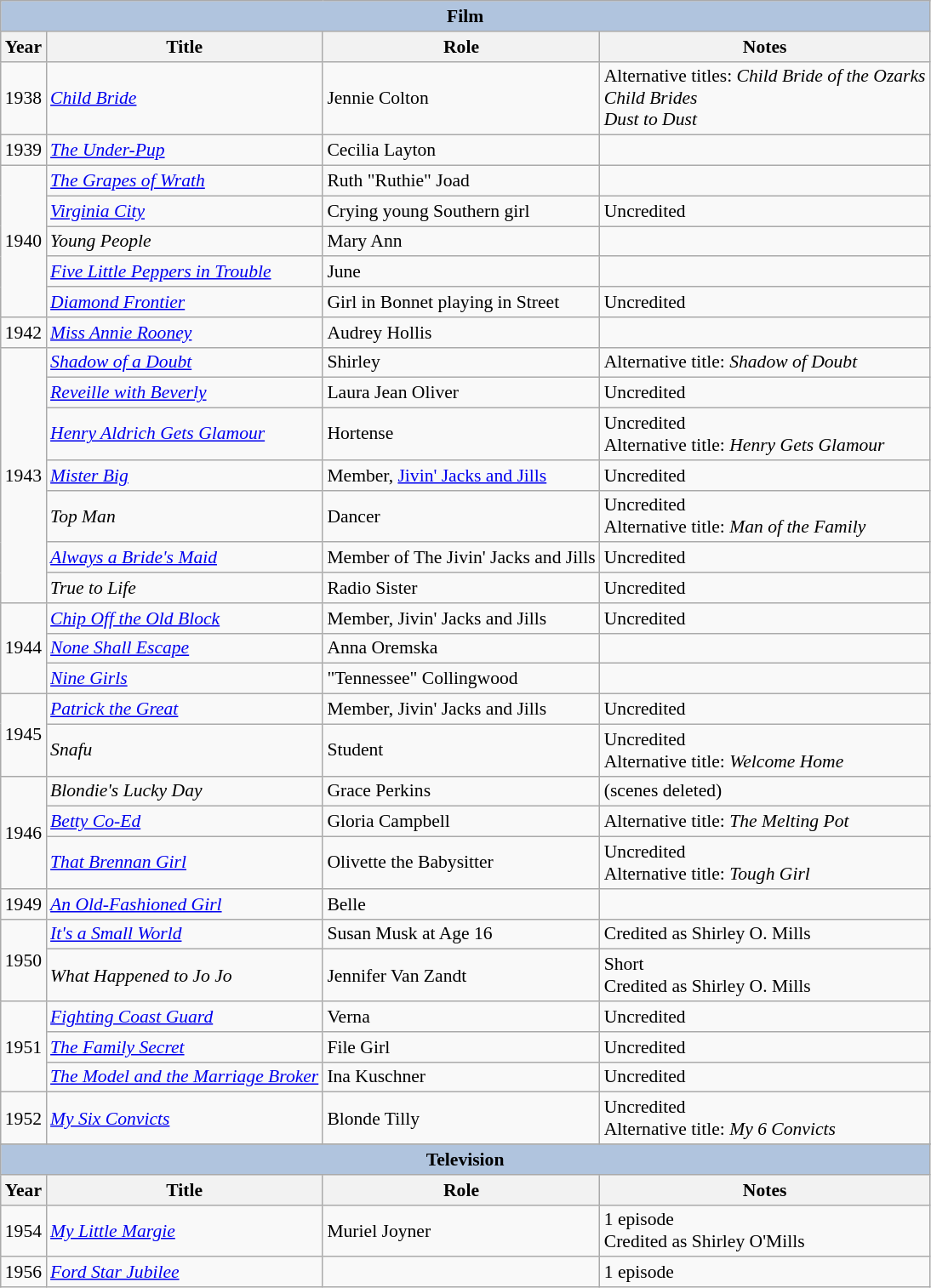<table class="wikitable" style="font-size: 90%;">
<tr>
<th colspan="4" style="background: LightSteelBlue;">Film</th>
</tr>
<tr>
<th>Year</th>
<th>Title</th>
<th>Role</th>
<th>Notes</th>
</tr>
<tr>
<td>1938</td>
<td><em><a href='#'>Child Bride</a></em></td>
<td>Jennie Colton</td>
<td>Alternative titles: <em>Child Bride of the Ozarks</em><br><em>Child Brides</em><br><em>Dust to Dust</em></td>
</tr>
<tr>
<td>1939</td>
<td><em><a href='#'>The Under-Pup</a></em></td>
<td>Cecilia Layton</td>
<td></td>
</tr>
<tr>
<td rowspan=5>1940</td>
<td><em><a href='#'>The Grapes of Wrath</a></em></td>
<td>Ruth "Ruthie" Joad</td>
<td></td>
</tr>
<tr>
<td><em><a href='#'>Virginia City</a></em></td>
<td>Crying young Southern girl</td>
<td>Uncredited</td>
</tr>
<tr>
<td><em>Young People</em></td>
<td>Mary Ann</td>
<td></td>
</tr>
<tr>
<td><em><a href='#'>Five Little Peppers in Trouble</a></em></td>
<td>June</td>
<td></td>
</tr>
<tr>
<td><em><a href='#'>Diamond Frontier</a></em></td>
<td>Girl in Bonnet playing in Street</td>
<td>Uncredited</td>
</tr>
<tr>
<td>1942</td>
<td><em><a href='#'>Miss Annie Rooney</a></em></td>
<td>Audrey Hollis</td>
<td></td>
</tr>
<tr>
<td rowspan=7>1943</td>
<td><em><a href='#'>Shadow of a Doubt</a></em></td>
<td>Shirley</td>
<td>Alternative title: <em>Shadow of Doubt</em></td>
</tr>
<tr>
<td><em><a href='#'>Reveille with Beverly</a></em></td>
<td>Laura Jean Oliver</td>
<td>Uncredited</td>
</tr>
<tr>
<td><em><a href='#'>Henry Aldrich Gets Glamour</a></em></td>
<td>Hortense</td>
<td>Uncredited<br>Alternative title: <em>Henry Gets Glamour</em></td>
</tr>
<tr>
<td><em><a href='#'>Mister Big</a></em></td>
<td>Member, <a href='#'>Jivin' Jacks and Jills</a></td>
<td>Uncredited</td>
</tr>
<tr>
<td><em>Top Man</em></td>
<td>Dancer</td>
<td>Uncredited<br>Alternative title: <em>Man of the Family</em></td>
</tr>
<tr>
<td><em><a href='#'>Always a Bride's Maid</a></em></td>
<td>Member of The Jivin' Jacks and Jills</td>
<td>Uncredited</td>
</tr>
<tr>
<td><em>True to Life</em></td>
<td>Radio Sister</td>
<td>Uncredited</td>
</tr>
<tr>
<td rowspan=3>1944</td>
<td><em><a href='#'>Chip Off the Old Block</a></em></td>
<td>Member, Jivin' Jacks and Jills</td>
<td>Uncredited</td>
</tr>
<tr>
<td><em><a href='#'>None Shall Escape</a></em></td>
<td>Anna Oremska</td>
<td></td>
</tr>
<tr>
<td><em><a href='#'>Nine Girls</a></em></td>
<td>"Tennessee" Collingwood</td>
<td></td>
</tr>
<tr>
<td rowspan=2>1945</td>
<td><em><a href='#'>Patrick the Great</a></em></td>
<td>Member, Jivin' Jacks and Jills</td>
<td>Uncredited</td>
</tr>
<tr>
<td><em>Snafu</em></td>
<td>Student</td>
<td>Uncredited<br>Alternative title: <em>Welcome Home</em></td>
</tr>
<tr>
<td rowspan=3>1946</td>
<td><em>Blondie's Lucky Day</em></td>
<td>Grace Perkins</td>
<td>(scenes deleted)</td>
</tr>
<tr>
<td><em><a href='#'>Betty Co-Ed</a></em></td>
<td>Gloria Campbell</td>
<td>Alternative title: <em>The Melting Pot</em></td>
</tr>
<tr>
<td><em><a href='#'>That Brennan Girl</a></em></td>
<td>Olivette the Babysitter</td>
<td>Uncredited<br>Alternative title: <em>Tough Girl</em></td>
</tr>
<tr>
<td>1949</td>
<td><em><a href='#'>An Old-Fashioned Girl</a></em></td>
<td>Belle</td>
<td></td>
</tr>
<tr>
<td rowspan=2>1950</td>
<td><em><a href='#'>It's a Small World</a></em></td>
<td>Susan Musk at Age 16</td>
<td>Credited as Shirley O. Mills</td>
</tr>
<tr>
<td><em>What Happened to Jo Jo</em></td>
<td>Jennifer Van Zandt</td>
<td>Short<br>Credited as Shirley O. Mills</td>
</tr>
<tr>
<td rowspan=3>1951</td>
<td><em><a href='#'>Fighting Coast Guard</a></em></td>
<td>Verna</td>
<td>Uncredited</td>
</tr>
<tr>
<td><em><a href='#'>The Family Secret</a></em></td>
<td>File Girl</td>
<td>Uncredited</td>
</tr>
<tr>
<td><em><a href='#'>The Model and the Marriage Broker</a></em></td>
<td>Ina Kuschner</td>
<td>Uncredited</td>
</tr>
<tr>
<td>1952</td>
<td><em><a href='#'>My Six Convicts</a></em></td>
<td>Blonde Tilly</td>
<td>Uncredited<br>Alternative title: <em>My 6 Convicts</em></td>
</tr>
<tr>
</tr>
<tr>
<th colspan="4" style="background: LightSteelBlue;">Television</th>
</tr>
<tr>
<th>Year</th>
<th>Title</th>
<th>Role</th>
<th>Notes</th>
</tr>
<tr>
<td>1954</td>
<td><em><a href='#'>My Little Margie</a></em></td>
<td>Muriel Joyner</td>
<td>1 episode<br>Credited as Shirley O'Mills</td>
</tr>
<tr>
<td>1956</td>
<td><em><a href='#'>Ford Star Jubilee</a></em></td>
<td></td>
<td>1 episode</td>
</tr>
</table>
